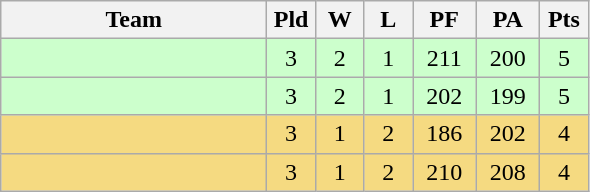<table class="wikitable" style="text-align:center;">
<tr>
<th width=170>Team</th>
<th width=25>Pld</th>
<th width=25>W</th>
<th width=25>L</th>
<th width=35>PF</th>
<th width=35>PA</th>
<th width=25>Pts</th>
</tr>
<tr bgcolor=#ccffcc>
<td align="left"></td>
<td>3</td>
<td>2</td>
<td>1</td>
<td>211</td>
<td>200</td>
<td>5</td>
</tr>
<tr bgcolor=#ccffcc>
<td align="left"></td>
<td>3</td>
<td>2</td>
<td>1</td>
<td>202</td>
<td>199</td>
<td>5</td>
</tr>
<tr bgcolor=#F5DA81>
<td align="left"></td>
<td>3</td>
<td>1</td>
<td>2</td>
<td>186</td>
<td>202</td>
<td>4</td>
</tr>
<tr bgcolor=#F5DA81>
<td align="left"></td>
<td>3</td>
<td>1</td>
<td>2</td>
<td>210</td>
<td>208</td>
<td>4</td>
</tr>
</table>
